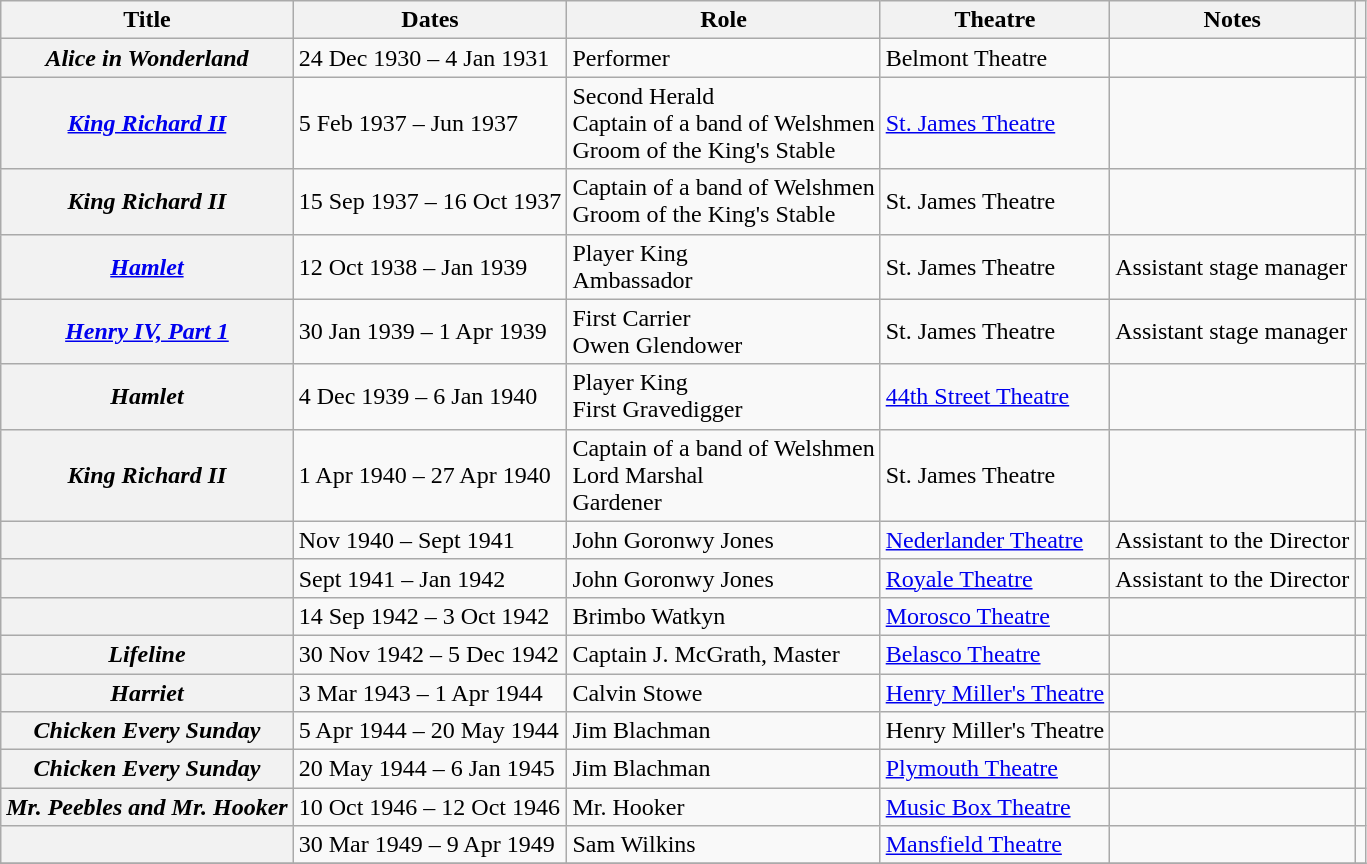<table class="wikitable sortable plainrowheaders">
<tr>
<th scope="col">Title</th>
<th scope="col">Dates</th>
<th scope="col">Role</th>
<th scope="col">Theatre</th>
<th scope="col" class="unsortable">Notes</th>
<th scope="col" class="unsortable"></th>
</tr>
<tr>
<th scope="row"><em>Alice in Wonderland</em></th>
<td>24 Dec 1930 – 4 Jan 1931</td>
<td>Performer</td>
<td>Belmont Theatre</td>
<td></td>
<td align="center"></td>
</tr>
<tr>
<th scope="row"><em><a href='#'>King Richard II</a></em></th>
<td>5 Feb 1937 – Jun 1937</td>
<td>Second Herald<br>Captain of a band of Welshmen<br>Groom of the King's Stable</td>
<td><a href='#'>St. James Theatre</a></td>
<td></td>
<td align="center"></td>
</tr>
<tr>
<th scope="row"><em>King Richard II</em></th>
<td>15 Sep 1937 – 16 Oct 1937</td>
<td>Captain of a band of Welshmen<br>Groom of the King's Stable</td>
<td>St. James Theatre</td>
<td></td>
<td align="center"></td>
</tr>
<tr>
<th scope="row"><em><a href='#'>Hamlet</a></em></th>
<td>12 Oct 1938 – Jan 1939</td>
<td>Player King<br>Ambassador</td>
<td>St. James Theatre</td>
<td>Assistant stage manager</td>
<td align="center"></td>
</tr>
<tr>
<th scope="row"><em><a href='#'>Henry IV, Part 1</a></em></th>
<td>30 Jan 1939 – 1 Apr 1939</td>
<td>First Carrier<br>Owen Glendower</td>
<td>St. James Theatre</td>
<td>Assistant stage manager</td>
<td align="center"></td>
</tr>
<tr>
<th scope="row"><em>Hamlet</em></th>
<td>4 Dec 1939 – 6 Jan 1940</td>
<td>Player King<br>First Gravedigger</td>
<td><a href='#'>44th Street Theatre</a></td>
<td></td>
<td align="center"></td>
</tr>
<tr>
<th scope="row"><em>King Richard II</em></th>
<td>1 Apr 1940 – 27 Apr 1940</td>
<td>Captain of a band of Welshmen<br>Lord Marshal<br>Gardener</td>
<td>St. James Theatre</td>
<td></td>
<td align="center"></td>
</tr>
<tr>
<th scope="row"></th>
<td>Nov 1940 – Sept 1941</td>
<td>John Goronwy Jones</td>
<td><a href='#'>Nederlander Theatre</a></td>
<td>Assistant to the Director</td>
<td align="center"></td>
</tr>
<tr>
<th scope="row"></th>
<td>Sept 1941 – Jan 1942</td>
<td>John Goronwy Jones</td>
<td><a href='#'>Royale Theatre</a></td>
<td>Assistant to the Director</td>
<td align="center"></td>
</tr>
<tr>
<th scope="row"></th>
<td>14 Sep 1942 – 3 Oct 1942</td>
<td>Brimbo Watkyn</td>
<td><a href='#'>Morosco Theatre</a></td>
<td></td>
<td align="center"></td>
</tr>
<tr>
<th scope="row"><em>Lifeline</em></th>
<td>30 Nov 1942 – 5 Dec 1942</td>
<td>Captain J. McGrath, Master</td>
<td><a href='#'>Belasco Theatre</a></td>
<td></td>
<td align="center"></td>
</tr>
<tr>
<th scope="row"><em>Harriet</em></th>
<td>3 Mar 1943 – 1 Apr 1944</td>
<td>Calvin Stowe</td>
<td><a href='#'>Henry Miller's Theatre</a></td>
<td></td>
<td align="center"></td>
</tr>
<tr>
<th scope="row"><em>Chicken Every Sunday</em></th>
<td>5 Apr 1944 – 20 May 1944</td>
<td>Jim Blachman</td>
<td>Henry Miller's Theatre</td>
<td></td>
<td align="center"></td>
</tr>
<tr>
<th scope="row"><em>Chicken Every Sunday</em></th>
<td>20 May 1944 – 6 Jan 1945</td>
<td>Jim Blachman</td>
<td><a href='#'>Plymouth Theatre</a></td>
<td></td>
<td align="center"></td>
</tr>
<tr>
<th scope="row"><em>Mr. Peebles and Mr. Hooker</em></th>
<td>10 Oct 1946 – 12 Oct 1946</td>
<td>Mr. Hooker</td>
<td><a href='#'>Music Box Theatre</a></td>
<td></td>
<td align="center"></td>
</tr>
<tr>
<th scope="row"></th>
<td>30 Mar 1949 – 9 Apr 1949</td>
<td>Sam Wilkins</td>
<td><a href='#'>Mansfield Theatre</a></td>
<td></td>
<td align="center"></td>
</tr>
<tr>
</tr>
</table>
